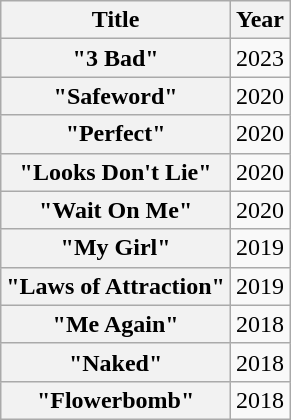<table class="wikitable plainrowheaders" style="text-align:center;">
<tr>
<th scope="col">Title</th>
<th scope="col">Year</th>
</tr>
<tr>
<th scope="row">"3 Bad"</th>
<td>2023</td>
</tr>
<tr>
<th scope="row">"Safeword"</th>
<td>2020</td>
</tr>
<tr>
<th scope="row">"Perfect"</th>
<td>2020</td>
</tr>
<tr>
<th scope="row">"Looks Don't Lie"</th>
<td>2020</td>
</tr>
<tr>
<th scope="row">"Wait On Me"</th>
<td>2020</td>
</tr>
<tr>
<th scope="row">"My Girl"</th>
<td>2019</td>
</tr>
<tr>
<th scope="row">"Laws of Attraction"</th>
<td>2019</td>
</tr>
<tr>
<th scope="row">"Me Again"</th>
<td>2018</td>
</tr>
<tr>
<th scope="row">"Naked"</th>
<td>2018</td>
</tr>
<tr>
<th scope="row">"Flowerbomb"</th>
<td>2018</td>
</tr>
</table>
